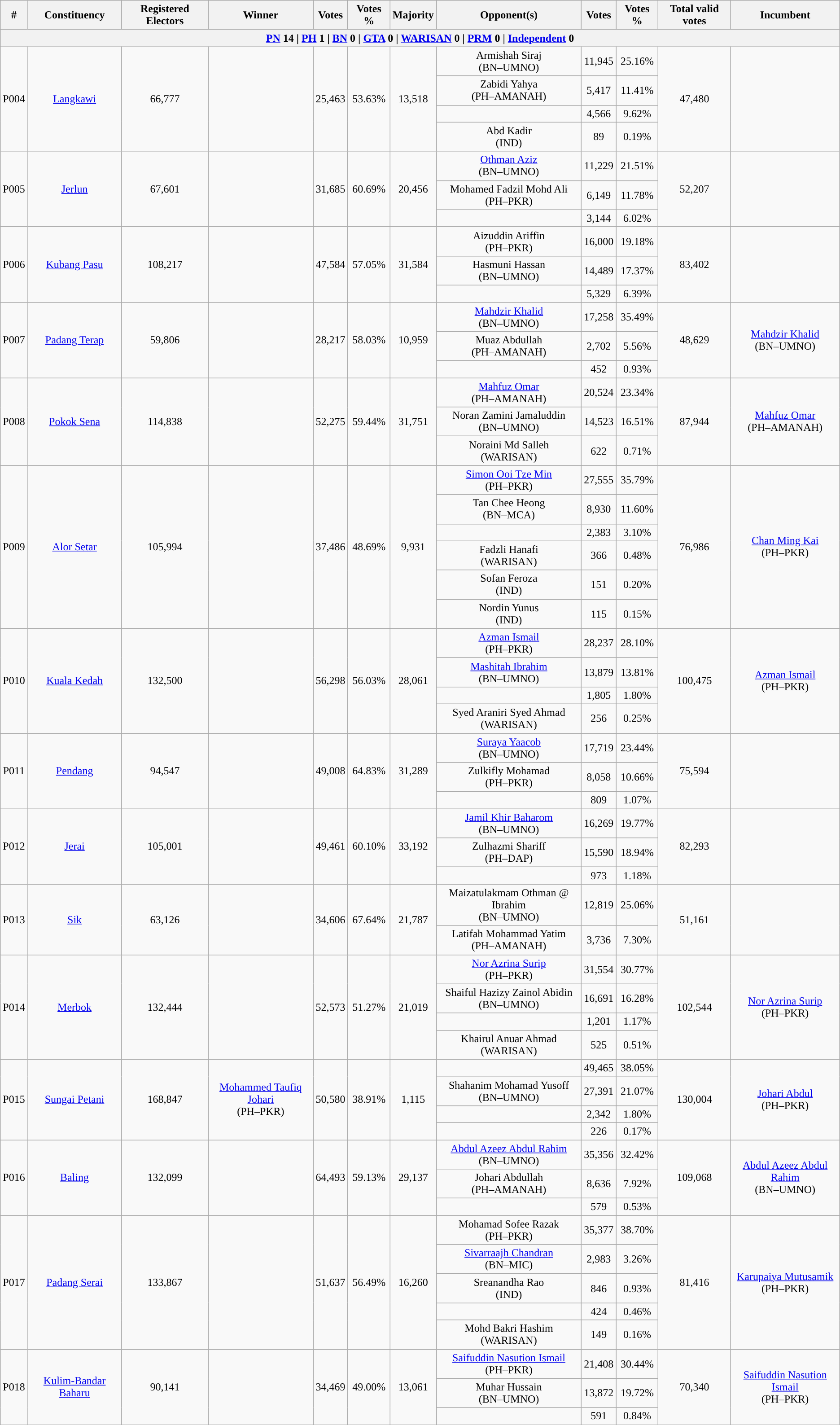<table class="wikitable sortable" style">
<tr>
<th>#</th>
<th>Constituency</th>
<th>Registered Electors</th>
<th>Winner</th>
<th>Votes</th>
<th>Votes %</th>
<th>Majority</th>
<th>Opponent(s)</th>
<th>Votes</th>
<th>Votes %</th>
<th>Total valid votes</th>
<th>Incumbent</th>
</tr>
<tr>
<th colspan="13"><a href='#'>PN</a> <strong>14</strong> | <a href='#'>PH</a> <strong>1</strong> | <a href='#'>BN</a> <strong>0</strong>  | <a href='#'>GTA</a> <strong>0</strong>  | <a href='#'>WARISAN</a> <strong>0</strong>   | <a href='#'>PRM</a> <strong>0</strong> | <a href='#'>Independent</a> <strong>0</strong></th>
</tr>
<tr align="center">
<td rowspan=4>P004</td>
<td rowspan=4><a href='#'>Langkawi</a></td>
<td rowspan=4>66,777</td>
<td rowspan=4><br></td>
<td rowspan=4>25,463</td>
<td rowspan=4>53.63%</td>
<td rowspan=4>13,518</td>
<td>Armishah Siraj<br>(BN–UMNO)</td>
<td>11,945</td>
<td>25.16%</td>
<td rowspan=4>47,480</td>
<td rowspan=4><br></td>
</tr>
<tr align="center">
<td>Zabidi Yahya<br>(PH–AMANAH)</td>
<td>5,417</td>
<td>11.41%</td>
</tr>
<tr align="center">
<td><br></td>
<td>4,566</td>
<td>9.62%</td>
</tr>
<tr align="center">
<td>Abd Kadir<br>(IND)</td>
<td>89</td>
<td>0.19%</td>
</tr>
<tr align="center">
<td rowspan=3>P005</td>
<td rowspan=3><a href='#'>Jerlun</a></td>
<td rowspan=3>67,601</td>
<td rowspan=3><br></td>
<td rowspan=3>31,685</td>
<td rowspan=3>60.69%</td>
<td rowspan=3>20,456</td>
<td><a href='#'>Othman Aziz</a><br>(BN–UMNO)</td>
<td>11,229</td>
<td>21.51%</td>
<td rowspan=3>52,207</td>
<td rowspan=3><br></td>
</tr>
<tr align="center">
<td>Mohamed Fadzil Mohd Ali<br>(PH–PKR)</td>
<td>6,149</td>
<td>11.78%</td>
</tr>
<tr align="center">
<td><br></td>
<td>3,144</td>
<td>6.02%</td>
</tr>
<tr align="center">
<td rowspan=3>P006</td>
<td rowspan=3><a href='#'>Kubang Pasu</a></td>
<td rowspan=3>108,217</td>
<td rowspan=3><br></td>
<td rowspan=3>47,584</td>
<td rowspan=3>57.05%</td>
<td rowspan=3>31,584</td>
<td>Aizuddin Ariffin<br>(PH–PKR)</td>
<td>16,000</td>
<td>19.18%</td>
<td rowspan=3>83,402</td>
<td rowspan=3><br></td>
</tr>
<tr align="center">
<td>Hasmuni Hassan<br>(BN–UMNO)</td>
<td>14,489</td>
<td>17.37%</td>
</tr>
<tr align="center">
<td><br></td>
<td>5,329</td>
<td>6.39%</td>
</tr>
<tr align="center">
<td rowspan=3>P007</td>
<td rowspan=3><a href='#'>Padang Terap</a></td>
<td rowspan=3>59,806</td>
<td rowspan=3><br></td>
<td rowspan=3>28,217</td>
<td rowspan=3>58.03%</td>
<td rowspan=3>10,959</td>
<td><a href='#'>Mahdzir Khalid</a><br>(BN–UMNO)</td>
<td>17,258</td>
<td>35.49%</td>
<td rowspan=3>48,629</td>
<td rowspan=3><a href='#'>Mahdzir Khalid</a><br>(BN–UMNO)</td>
</tr>
<tr align="center">
<td>Muaz Abdullah<br>(PH–AMANAH)</td>
<td>2,702</td>
<td>5.56%</td>
</tr>
<tr align="center">
<td></td>
<td>452</td>
<td>0.93%</td>
</tr>
<tr align="center">
<td rowspan=3>P008</td>
<td rowspan=3><a href='#'>Pokok Sena</a></td>
<td rowspan=3>114,838</td>
<td rowspan=3><br></td>
<td rowspan=3>52,275</td>
<td rowspan=3>59.44%</td>
<td rowspan=3>31,751</td>
<td><a href='#'>Mahfuz Omar</a><br>(PH–AMANAH)</td>
<td>20,524</td>
<td>23.34%</td>
<td rowspan=3>87,944</td>
<td rowspan=3><a href='#'>Mahfuz Omar</a><br>(PH–AMANAH)</td>
</tr>
<tr align="center">
<td>Noran Zamini Jamaluddin<br>(BN–UMNO)</td>
<td>14,523</td>
<td>16.51%</td>
</tr>
<tr align="center">
<td>Noraini Md Salleh<br>(WARISAN)</td>
<td>622</td>
<td>0.71%</td>
</tr>
<tr align="center">
<td rowspan=6>P009</td>
<td rowspan=6><a href='#'>Alor Setar</a></td>
<td rowspan=6>105,994</td>
<td rowspan=6><br></td>
<td rowspan=6>37,486</td>
<td rowspan=6>48.69%</td>
<td rowspan=6>9,931</td>
<td><a href='#'>Simon Ooi Tze Min</a><br>(PH–PKR)</td>
<td>27,555</td>
<td>35.79%</td>
<td rowspan=6>76,986</td>
<td rowspan=6><a href='#'>Chan Ming Kai</a><br>(PH–PKR)</td>
</tr>
<tr align="center">
<td>Tan Chee Heong<br>(BN–MCA)</td>
<td>8,930</td>
<td>11.60%</td>
</tr>
<tr align="center">
<td></td>
<td>2,383</td>
<td>3.10%</td>
</tr>
<tr align="center">
<td>Fadzli Hanafi<br>(WARISAN)</td>
<td>366</td>
<td>0.48%</td>
</tr>
<tr align="center">
<td>Sofan Feroza<br>(IND)</td>
<td>151</td>
<td>0.20%</td>
</tr>
<tr align="center">
<td>Nordin Yunus<br>(IND)</td>
<td>115</td>
<td>0.15%</td>
</tr>
<tr align="center">
<td rowspan=4>P010</td>
<td rowspan=4><a href='#'>Kuala Kedah</a></td>
<td rowspan=4>132,500</td>
<td rowspan=4><br></td>
<td rowspan=4>56,298</td>
<td rowspan=4>56.03%</td>
<td rowspan=4>28,061</td>
<td><a href='#'>Azman Ismail</a><br>(PH–PKR)</td>
<td>28,237</td>
<td>28.10%</td>
<td rowspan=4>100,475</td>
<td rowspan=4><a href='#'>Azman Ismail</a><br>(PH–PKR)</td>
</tr>
<tr align="center">
<td><a href='#'>Mashitah Ibrahim</a><br>(BN–UMNO)</td>
<td>13,879</td>
<td>13.81%</td>
</tr>
<tr align="center">
<td></td>
<td>1,805</td>
<td>1.80%</td>
</tr>
<tr align="center">
<td>Syed Araniri Syed Ahmad<br>(WARISAN)</td>
<td>256</td>
<td>0.25%</td>
</tr>
<tr align="center">
<td rowspan=3>P011</td>
<td rowspan=3><a href='#'>Pendang</a></td>
<td rowspan=3>94,547</td>
<td rowspan=3><br></td>
<td rowspan=3>49,008</td>
<td rowspan=3>64.83%</td>
<td rowspan=3>31,289</td>
<td><a href='#'>Suraya Yaacob</a><br>(BN–UMNO)</td>
<td>17,719</td>
<td>23.44%</td>
<td rowspan=3>75,594</td>
<td rowspan=3></td>
</tr>
<tr align="center">
<td>Zulkifly Mohamad<br>(PH–PKR)</td>
<td>8,058</td>
<td>10.66%</td>
</tr>
<tr align="center">
<td></td>
<td>809</td>
<td>1.07%</td>
</tr>
<tr align="center">
<td rowspan=3>P012</td>
<td rowspan=3><a href='#'>Jerai</a></td>
<td rowspan=3>105,001</td>
<td rowspan=3><br></td>
<td rowspan=3>49,461</td>
<td rowspan=3>60.10%</td>
<td rowspan=3>33,192</td>
<td><a href='#'>Jamil Khir Baharom</a><br>(BN–UMNO)</td>
<td>16,269</td>
<td>19.77%</td>
<td rowspan=3>82,293</td>
<td rowspan=3><br></td>
</tr>
<tr align="center">
<td>Zulhazmi Shariff<br>(PH–DAP)</td>
<td>15,590</td>
<td>18.94%</td>
</tr>
<tr align="center">
<td></td>
<td>973</td>
<td>1.18%</td>
</tr>
<tr align="center">
<td rowspan=2>P013</td>
<td rowspan=2><a href='#'>Sik</a></td>
<td rowspan=2>63,126</td>
<td rowspan=2><br></td>
<td rowspan=2>34,606</td>
<td rowspan=2>67.64%</td>
<td rowspan=2>21,787</td>
<td>Maizatulakmam Othman @ Ibrahim<br>(BN–UMNO)</td>
<td>12,819</td>
<td>25.06%</td>
<td rowspan=2>51,161</td>
<td rowspan=2><br></td>
</tr>
<tr align="center">
<td>Latifah Mohammad Yatim<br>(PH–AMANAH)</td>
<td>3,736</td>
<td>7.30%</td>
</tr>
<tr align="center">
<td rowspan=4>P014</td>
<td rowspan=4><a href='#'>Merbok</a></td>
<td rowspan=4>132,444</td>
<td rowspan=4><br></td>
<td rowspan=4>52,573</td>
<td rowspan=4>51.27%</td>
<td rowspan=4>21,019</td>
<td><a href='#'>Nor Azrina Surip</a><br>(PH–PKR)</td>
<td>31,554</td>
<td>30.77%</td>
<td rowspan=4>102,544</td>
<td rowspan=4><a href='#'>Nor Azrina Surip</a><br>(PH–PKR)</td>
</tr>
<tr align="center">
<td>Shaiful Hazizy Zainol Abidin<br>(BN–UMNO)</td>
<td>16,691</td>
<td>16.28%</td>
</tr>
<tr align="center">
<td></td>
<td>1,201</td>
<td>1.17%</td>
</tr>
<tr align="center">
<td>Khairul Anuar Ahmad<br>(WARISAN)</td>
<td>525</td>
<td>0.51%</td>
</tr>
<tr align="center">
<td rowspan=4>P015</td>
<td rowspan=4><a href='#'>Sungai Petani</a></td>
<td rowspan=4>168,847</td>
<td rowspan=4><a href='#'>Mohammed Taufiq Johari</a><br>(PH–PKR)</td>
<td rowspan=4>50,580</td>
<td rowspan=4>38.91%</td>
<td rowspan=4>1,115</td>
<td><br></td>
<td>49,465</td>
<td>38.05%</td>
<td rowspan=4>130,004</td>
<td rowspan=4><a href='#'>Johari Abdul</a><br>(PH–PKR)</td>
</tr>
<tr align="center">
<td>Shahanim Mohamad Yusoff<br>(BN–UMNO)</td>
<td>27,391</td>
<td>21.07%</td>
</tr>
<tr align="center">
<td><br></td>
<td>2,342</td>
<td>1.80%</td>
</tr>
<tr align="center">
<td></td>
<td>226</td>
<td>0.17%</td>
</tr>
<tr align="center">
<td rowspan=3>P016</td>
<td rowspan=3><a href='#'>Baling</a></td>
<td rowspan=3>132,099</td>
<td rowspan=3></td>
<td rowspan=3>64,493</td>
<td rowspan=3>59.13%</td>
<td rowspan=3>29,137</td>
<td><a href='#'>Abdul Azeez Abdul Rahim</a><br>(BN–UMNO)</td>
<td>35,356</td>
<td>32.42%</td>
<td rowspan=3>109,068</td>
<td rowspan=3><a href='#'>Abdul Azeez Abdul Rahim</a><br>(BN–UMNO)</td>
</tr>
<tr align="center">
<td>Johari Abdullah<br>(PH–AMANAH)</td>
<td>8,636</td>
<td>7.92%</td>
</tr>
<tr align="center">
<td></td>
<td>579</td>
<td>0.53%</td>
</tr>
<tr align="center">
<td rowspan=5>P017</td>
<td rowspan=5><a href='#'>Padang Serai</a></td>
<td rowspan=5>133,867</td>
<td rowspan=5><br></td>
<td rowspan=5>51,637</td>
<td rowspan=5>56.49%</td>
<td rowspan=5>16,260</td>
<td>Mohamad Sofee Razak<br>(PH–PKR)</td>
<td>35,377</td>
<td>38.70%</td>
<td rowspan=5>81,416</td>
<td rowspan=5><a href='#'>Karupaiya Mutusamik</a><br>(PH–PKR)</td>
</tr>
<tr align="center">
<td><a href='#'>Sivarraajh Chandran</a><br>(BN–MIC)</td>
<td>2,983</td>
<td>3.26%</td>
</tr>
<tr align="center">
<td>Sreanandha Rao<br>(IND)</td>
<td>846</td>
<td>0.93%</td>
</tr>
<tr align="center">
<td></td>
<td>424</td>
<td>0.46%</td>
</tr>
<tr align="center">
<td>Mohd Bakri Hashim<br>(WARISAN)</td>
<td>149</td>
<td>0.16%</td>
</tr>
<tr align="center">
<td rowspan=3>P018</td>
<td rowspan=3><a href='#'>Kulim-Bandar Baharu</a></td>
<td rowspan=3>90,141</td>
<td rowspan=3><br></td>
<td rowspan=3>34,469</td>
<td rowspan=3>49.00%</td>
<td rowspan=3>13,061</td>
<td><a href='#'>Saifuddin Nasution Ismail</a><br>(PH–PKR)</td>
<td>21,408</td>
<td>30.44%</td>
<td rowspan=3>70,340</td>
<td rowspan=3><a href='#'>Saifuddin Nasution Ismail</a><br>(PH–PKR)</td>
</tr>
<tr align="center">
<td>Muhar Hussain<br>(BN–UMNO)</td>
<td>13,872</td>
<td>19.72%</td>
</tr>
<tr align="center">
<td></td>
<td>591</td>
<td>0.84%</td>
</tr>
</table>
